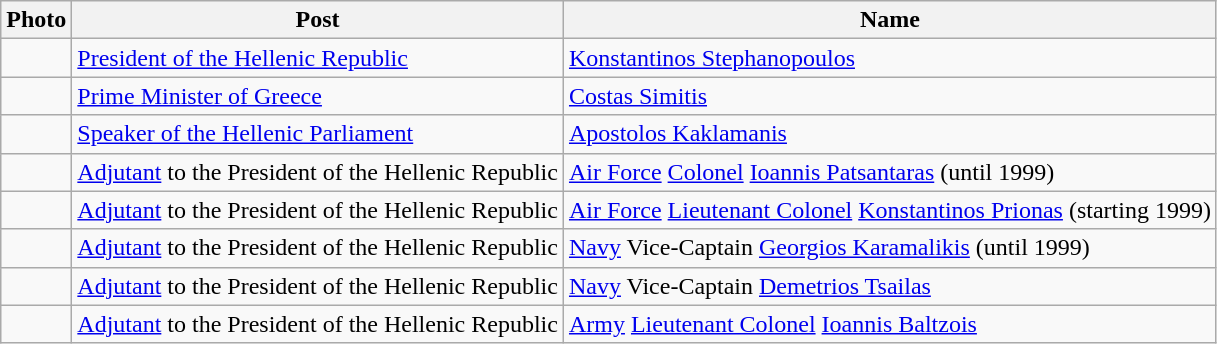<table class=wikitable>
<tr>
<th>Photo</th>
<th>Post</th>
<th>Name</th>
</tr>
<tr>
<td></td>
<td><a href='#'>President of the Hellenic Republic</a></td>
<td><a href='#'>Konstantinos Stephanopoulos</a></td>
</tr>
<tr>
<td></td>
<td><a href='#'>Prime Minister of Greece</a></td>
<td><a href='#'>Costas Simitis</a></td>
</tr>
<tr>
<td></td>
<td><a href='#'>Speaker of the Hellenic Parliament</a></td>
<td><a href='#'>Apostolos Kaklamanis</a></td>
</tr>
<tr>
<td></td>
<td><a href='#'>Adjutant</a> to the President of the Hellenic Republic</td>
<td><a href='#'>Air Force</a> <a href='#'>Colonel</a> <a href='#'>Ioannis Patsantaras</a> (until 1999)</td>
</tr>
<tr>
<td></td>
<td><a href='#'>Adjutant</a> to the President of the Hellenic Republic</td>
<td><a href='#'>Air Force</a> <a href='#'>Lieutenant Colonel</a> <a href='#'>Konstantinos Prionas</a> (starting 1999)</td>
</tr>
<tr>
<td></td>
<td><a href='#'>Adjutant</a> to the President of the Hellenic Republic</td>
<td><a href='#'>Navy</a> Vice-Captain <a href='#'>Georgios Karamalikis</a> (until 1999)</td>
</tr>
<tr>
<td></td>
<td><a href='#'>Adjutant</a> to the President of the Hellenic Republic</td>
<td><a href='#'>Navy</a> Vice-Captain <a href='#'>Demetrios Tsailas</a></td>
</tr>
<tr>
<td></td>
<td><a href='#'>Adjutant</a> to the President of the Hellenic Republic</td>
<td><a href='#'>Army</a> <a href='#'>Lieutenant Colonel</a> <a href='#'>Ioannis Baltzois</a></td>
</tr>
</table>
